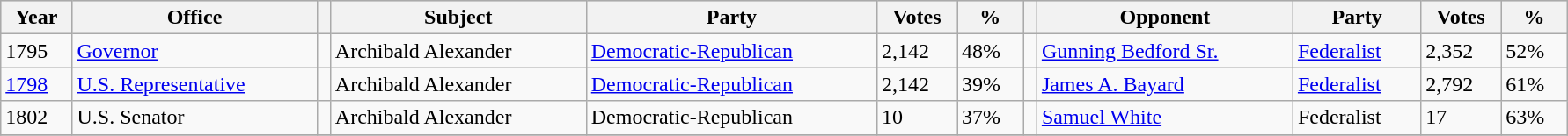<table class=wikitable style="width: 94%" style="text-align: center;" align="center">
<tr bgcolor=#cccccc>
<th><strong>Year</strong></th>
<th><strong>Office</strong></th>
<th></th>
<th><strong>Subject</strong></th>
<th><strong>Party</strong></th>
<th><strong>Votes</strong></th>
<th><strong>%</strong></th>
<th></th>
<th><strong>Opponent</strong></th>
<th><strong>Party</strong></th>
<th><strong>Votes</strong></th>
<th><strong>%</strong></th>
</tr>
<tr>
<td>1795</td>
<td><a href='#'>Governor</a></td>
<td></td>
<td>Archibald Alexander</td>
<td><a href='#'>Democratic-Republican</a></td>
<td>2,142</td>
<td>48%</td>
<td></td>
<td><a href='#'>Gunning Bedford Sr.</a></td>
<td><a href='#'>Federalist</a></td>
<td>2,352</td>
<td>52%</td>
</tr>
<tr>
<td><a href='#'>1798</a></td>
<td><a href='#'>U.S. Representative</a></td>
<td></td>
<td>Archibald Alexander</td>
<td><a href='#'>Democratic-Republican</a></td>
<td>2,142</td>
<td>39%</td>
<td></td>
<td><a href='#'>James A. Bayard</a></td>
<td><a href='#'>Federalist</a></td>
<td>2,792</td>
<td>61%</td>
</tr>
<tr>
<td>1802</td>
<td>U.S. Senator</td>
<td></td>
<td>Archibald Alexander</td>
<td>Democratic-Republican</td>
<td>10</td>
<td>37%</td>
<td></td>
<td><a href='#'>Samuel White</a></td>
<td>Federalist</td>
<td>17</td>
<td>63%</td>
</tr>
<tr>
</tr>
</table>
